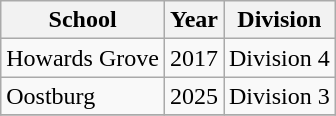<table class="wikitable">
<tr>
<th>School</th>
<th>Year</th>
<th>Division</th>
</tr>
<tr>
<td>Howards Grove</td>
<td>2017</td>
<td>Division 4</td>
</tr>
<tr>
<td>Oostburg</td>
<td>2025</td>
<td>Division 3</td>
</tr>
<tr>
</tr>
</table>
